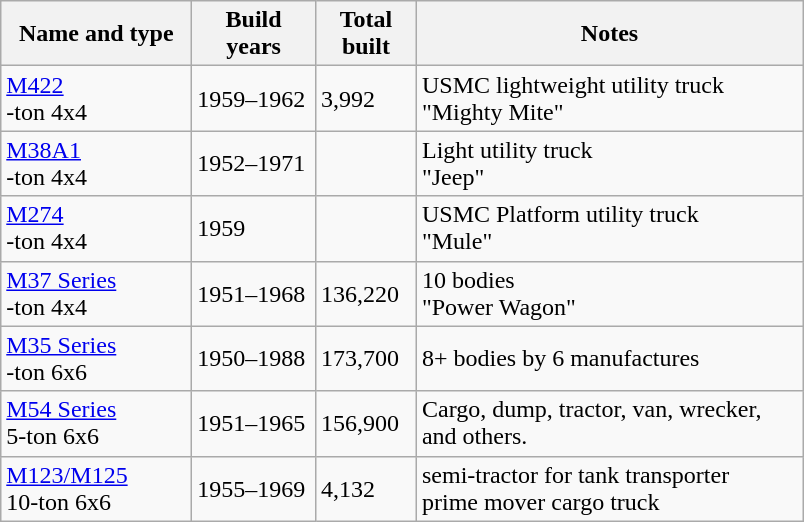<table class="wikitable">
<tr>
<th style="width: 120px;">Name and type</th>
<th style="width: 75px;">Build years</th>
<th style="width: 60px;">Total built</th>
<th style="width: 250px;">Notes</th>
</tr>
<tr>
<td><a href='#'>M422</a><br>-ton 4x4</td>
<td>1959–1962</td>
<td>3,992</td>
<td>USMC lightweight utility truck<br>"Mighty Mite"</td>
</tr>
<tr>
<td><a href='#'>M38A1</a><br>-ton 4x4</td>
<td>1952–1971</td>
<td></td>
<td>Light utility truck<br>"Jeep"</td>
</tr>
<tr>
<td><a href='#'>M274</a> <br>-ton 4x4</td>
<td>1959</td>
<td></td>
<td>USMC Platform utility truck<br>"Mule"</td>
</tr>
<tr>
<td><a href='#'>M37 Series</a> <br>-ton 4x4</td>
<td>1951–1968</td>
<td>136,220</td>
<td>10 bodies<br>"Power Wagon"</td>
</tr>
<tr>
<td><a href='#'>M35 Series</a><br>-ton 6x6</td>
<td>1950–1988</td>
<td>173,700</td>
<td>8+ bodies by 6 manufactures</td>
</tr>
<tr>
<td><a href='#'>M54 Series</a><br>5-ton 6x6</td>
<td>1951–1965</td>
<td>156,900</td>
<td>Cargo, dump, tractor, van, wrecker, and others.</td>
</tr>
<tr>
<td><a href='#'>M123/M125</a><br>10-ton 6x6</td>
<td>1955–1969</td>
<td>4,132</td>
<td>semi-tractor for tank transporter<br>prime mover cargo truck</td>
</tr>
</table>
